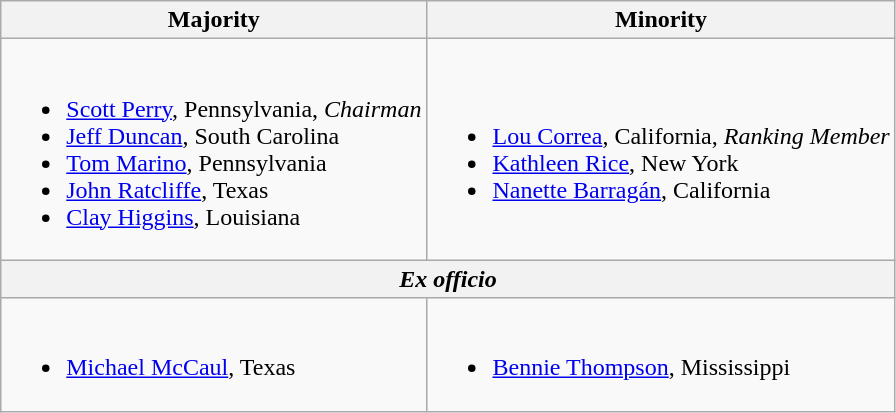<table class=wikitable>
<tr>
<th>Majority</th>
<th>Minority</th>
</tr>
<tr>
<td><br><ul><li><a href='#'>Scott Perry</a>, Pennsylvania, <em>Chairman</em></li><li><a href='#'>Jeff Duncan</a>, South Carolina</li><li><a href='#'>Tom Marino</a>, Pennsylvania</li><li><a href='#'>John Ratcliffe</a>, Texas</li><li><a href='#'>Clay Higgins</a>, Louisiana</li></ul></td>
<td><br><ul><li><a href='#'>Lou Correa</a>, California, <em>Ranking Member</em></li><li><a href='#'>Kathleen Rice</a>, New York</li><li><a href='#'>Nanette Barragán</a>, California</li></ul></td>
</tr>
<tr>
<th colspan=2><em>Ex officio</em></th>
</tr>
<tr>
<td><br><ul><li><a href='#'>Michael McCaul</a>, Texas</li></ul></td>
<td><br><ul><li><a href='#'>Bennie Thompson</a>, Mississippi</li></ul></td>
</tr>
</table>
